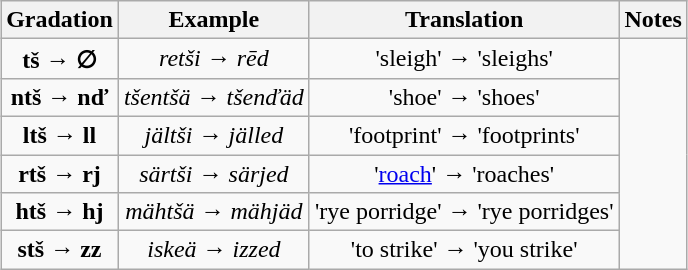<table class="wikitable"  style="text-align:center; margin:auto;">
<tr>
<th>Gradation</th>
<th>Example</th>
<th>Translation</th>
<th>Notes</th>
</tr>
<tr>
<td><strong>tš</strong> → <strong>∅</strong></td>
<td><em>retši</em> → <em>rēd</em></td>
<td>'sleigh' → 'sleighs'</td>
</tr>
<tr>
<td><strong>ntš</strong> → <strong>nď</strong> </td>
<td><em>tšentšä</em> → <em>tšenďäd</em></td>
<td>'shoe' → 'shoes'</td>
</tr>
<tr>
<td><strong>ltš</strong>  → <strong>ll</strong></td>
<td><em>jältši</em> → <em>jälled</em></td>
<td>'footprint' → 'footprints'</td>
</tr>
<tr>
<td><strong>rtš</strong> → <strong>rj</strong></td>
<td><em>särtši</em> → <em>särjed</em></td>
<td>'<a href='#'>roach</a>' → 'roaches'</td>
</tr>
<tr>
<td><strong>htš</strong> → <strong>hj</strong></td>
<td><em>mähtšä</em> → <em>mähjäd</em></td>
<td>'rye porridge' → 'rye porridges'</td>
</tr>
<tr>
<td><strong>stš</strong> → <strong>zz</strong></td>
<td><em>iskeä</em> → <em>izzed</em></td>
<td>'to strike' → 'you strike'</td>
</tr>
</table>
